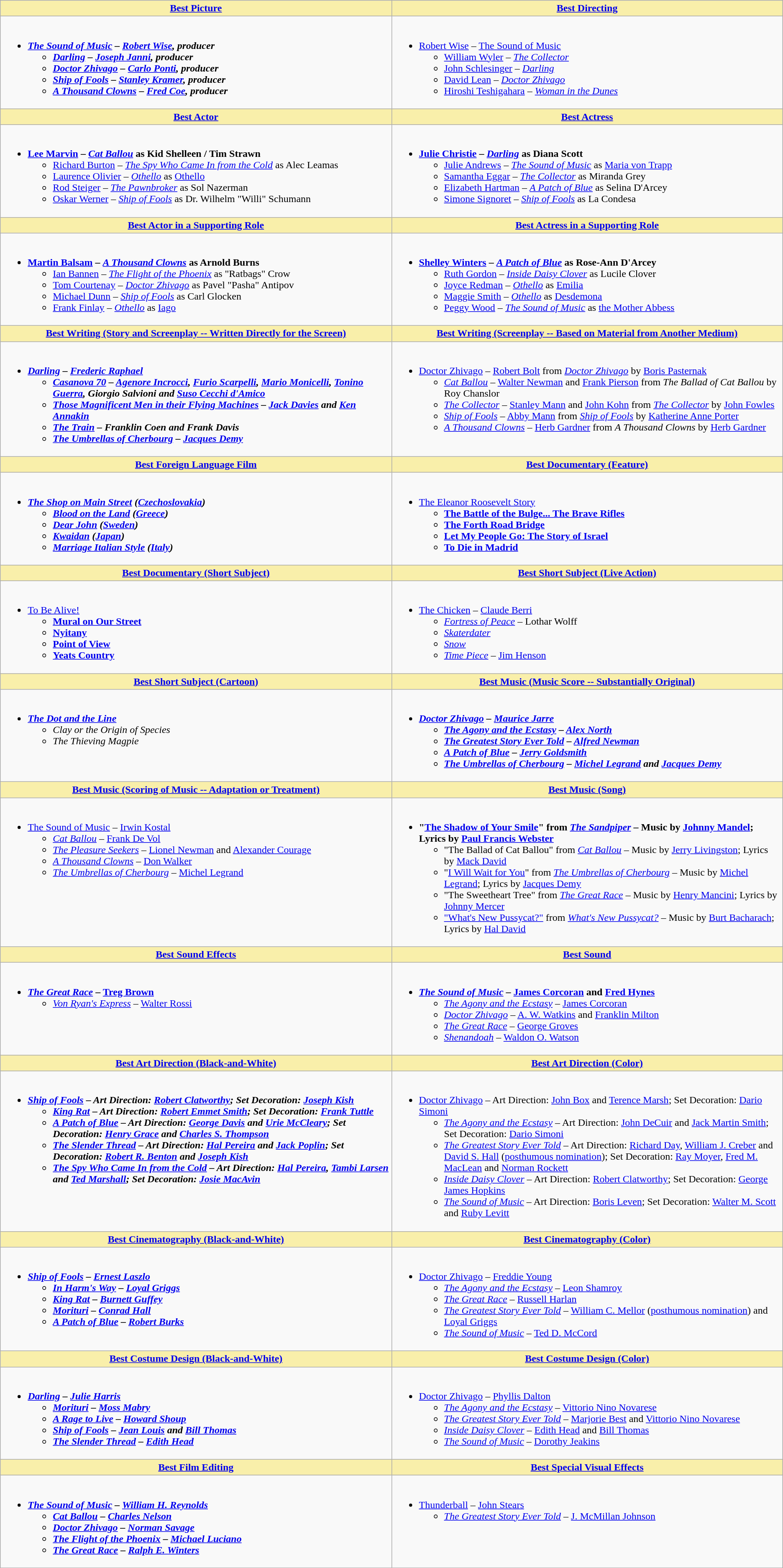<table class=wikitable>
<tr>
<th style="background:#F9EFAA; width:50%"><a href='#'>Best Picture</a></th>
<th style="background:#F9EFAA; width:50%"><a href='#'>Best Directing</a></th>
</tr>
<tr>
<td valign="top"><br><ul><li><strong><em><a href='#'>The Sound of Music</a><em> – <a href='#'>Robert Wise</a>, producer<strong><ul><li></em><a href='#'>Darling</a><em> – <a href='#'>Joseph Janni</a>, producer</li><li></em><a href='#'>Doctor Zhivago</a><em> – <a href='#'>Carlo Ponti</a>, producer</li><li></em><a href='#'>Ship of Fools</a><em> – <a href='#'>Stanley Kramer</a>, producer</li><li></em><a href='#'>A Thousand Clowns</a><em> – <a href='#'>Fred Coe</a>, producer</li></ul></li></ul></td>
<td valign="top"><br><ul><li></strong><a href='#'>Robert Wise</a> – </em><a href='#'>The Sound of Music</a></em></strong><ul><li><a href='#'>William Wyler</a> – <em><a href='#'>The Collector</a></em></li><li><a href='#'>John Schlesinger</a> – <em><a href='#'>Darling</a></em></li><li><a href='#'>David Lean</a> – <em><a href='#'>Doctor Zhivago</a></em></li><li><a href='#'>Hiroshi Teshigahara</a> – <em><a href='#'>Woman in the Dunes</a></em></li></ul></li></ul></td>
</tr>
<tr>
<th style="background:#F9EFAA"><a href='#'>Best Actor</a></th>
<th style="background:#F9EFAA"><a href='#'>Best Actress</a></th>
</tr>
<tr>
<td valign="top"><br><ul><li><strong><a href='#'>Lee Marvin</a> – <em><a href='#'>Cat Ballou</a></em> as Kid Shelleen / Tim Strawn</strong><ul><li><a href='#'>Richard Burton</a> – <em><a href='#'>The Spy Who Came In from the Cold</a></em> as Alec Leamas</li><li><a href='#'>Laurence Olivier</a> – <em><a href='#'>Othello</a></em> as <a href='#'>Othello</a></li><li><a href='#'>Rod Steiger</a> – <em><a href='#'>The Pawnbroker</a></em> as Sol Nazerman</li><li><a href='#'>Oskar Werner</a> – <em><a href='#'>Ship of Fools</a></em> as Dr. Wilhelm "Willi" Schumann</li></ul></li></ul></td>
<td valign="top"><br><ul><li><strong><a href='#'>Julie Christie</a> – <em><a href='#'>Darling</a></em> as Diana Scott</strong><ul><li><a href='#'>Julie Andrews</a> – <em><a href='#'>The Sound of Music</a></em> as <a href='#'>Maria von Trapp</a></li><li><a href='#'>Samantha Eggar</a> – <em><a href='#'>The Collector</a></em> as Miranda Grey</li><li><a href='#'>Elizabeth Hartman</a> – <em><a href='#'>A Patch of Blue</a></em> as Selina D'Arcey</li><li><a href='#'>Simone Signoret</a> – <em><a href='#'>Ship of Fools</a></em> as La Condesa</li></ul></li></ul></td>
</tr>
<tr>
<th style="background:#F9EFAA"><a href='#'>Best Actor in a Supporting Role</a></th>
<th style="background:#F9EFAA"><a href='#'>Best Actress in a Supporting Role</a></th>
</tr>
<tr>
<td valign="top"><br><ul><li><strong><a href='#'>Martin Balsam</a> – <em><a href='#'>A Thousand Clowns</a></em> as Arnold Burns</strong><ul><li><a href='#'>Ian Bannen</a> – <em><a href='#'>The Flight of the Phoenix</a></em> as "Ratbags" Crow</li><li><a href='#'>Tom Courtenay</a> – <em><a href='#'>Doctor Zhivago</a></em> as Pavel "Pasha" Antipov</li><li><a href='#'>Michael Dunn</a> – <em><a href='#'>Ship of Fools</a></em> as Carl Glocken</li><li><a href='#'>Frank Finlay</a> – <em><a href='#'>Othello</a></em> as <a href='#'>Iago</a></li></ul></li></ul></td>
<td valign="top"><br><ul><li><strong><a href='#'>Shelley Winters</a> – <em><a href='#'>A Patch of Blue</a></em> as Rose-Ann D'Arcey</strong><ul><li><a href='#'>Ruth Gordon</a> – <em><a href='#'>Inside Daisy Clover</a></em> as Lucile Clover</li><li><a href='#'>Joyce Redman</a> – <em><a href='#'>Othello</a></em> as <a href='#'>Emilia</a></li><li><a href='#'>Maggie Smith</a> – <em><a href='#'>Othello</a></em> as <a href='#'>Desdemona</a></li><li><a href='#'>Peggy Wood</a> – <em><a href='#'>The Sound of Music</a></em> as <a href='#'>the Mother Abbess</a></li></ul></li></ul></td>
</tr>
<tr>
<th style="background:#F9EFAA"><a href='#'>Best Writing (Story and Screenplay -- Written Directly for the Screen)</a></th>
<th style="background:#F9EFAA"><a href='#'>Best Writing (Screenplay -- Based on Material from Another Medium)</a></th>
</tr>
<tr>
<td valign="top"><br><ul><li><strong><em><a href='#'>Darling</a><em> – <a href='#'>Frederic Raphael</a><strong><ul><li></em><a href='#'>Casanova 70</a><em> – <a href='#'>Agenore Incrocci</a>, <a href='#'>Furio Scarpelli</a>, <a href='#'>Mario Monicelli</a>, <a href='#'>Tonino Guerra</a>, Giorgio Salvioni and <a href='#'>Suso Cecchi d'Amico</a></li><li></em><a href='#'>Those Magnificent Men in their Flying Machines</a><em> – <a href='#'>Jack Davies</a> and <a href='#'>Ken Annakin</a></li><li></em><a href='#'>The Train</a><em> – Franklin Coen and Frank Davis</li><li></em><a href='#'>The Umbrellas of Cherbourg</a><em> – <a href='#'>Jacques Demy</a></li></ul></li></ul></td>
<td valign="top"><br><ul><li></em></strong><a href='#'>Doctor Zhivago</a></em> – <a href='#'>Robert Bolt</a> from <em><a href='#'>Doctor Zhivago</a></em> by <a href='#'>Boris Pasternak</a></strong><ul><li><em><a href='#'>Cat Ballou</a></em> – <a href='#'>Walter Newman</a> and <a href='#'>Frank Pierson</a> from <em>The Ballad of Cat Ballou</em> by Roy Chanslor</li><li><em><a href='#'>The Collector</a></em> – <a href='#'>Stanley Mann</a> and <a href='#'>John Kohn</a> from <em><a href='#'>The Collector</a></em> by <a href='#'>John Fowles</a></li><li><em><a href='#'>Ship of Fools</a></em> – <a href='#'>Abby Mann</a> from <em><a href='#'>Ship of Fools</a></em> by <a href='#'>Katherine Anne Porter</a></li><li><em><a href='#'>A Thousand Clowns</a></em> – <a href='#'>Herb Gardner</a> from <em>A Thousand Clowns</em> by <a href='#'>Herb Gardner</a></li></ul></li></ul></td>
</tr>
<tr>
<th style="background:#F9EFAA"><a href='#'>Best Foreign Language Film</a></th>
<th style="background:#F9EFAA"><a href='#'>Best Documentary (Feature)</a></th>
</tr>
<tr>
<td valign="top"><br><ul><li><strong><em><a href='#'>The Shop on Main Street</a><em> (<a href='#'>Czechoslovakia</a>)<strong><ul><li></em><a href='#'>Blood on the Land</a><em> (<a href='#'>Greece</a>)</li><li></em><a href='#'>Dear John</a><em> (<a href='#'>Sweden</a>)</li><li></em><a href='#'>Kwaidan</a><em> (<a href='#'>Japan</a>)</li><li></em><a href='#'>Marriage Italian Style</a><em> (<a href='#'>Italy</a>)</li></ul></li></ul></td>
<td valign="top"><br><ul><li></em></strong><a href='#'>The Eleanor Roosevelt Story</a><strong><em><ul><li></em><a href='#'>The Battle of the Bulge... The Brave Rifles</a><em></li><li></em><a href='#'>The Forth Road Bridge</a><em></li><li></em><a href='#'>Let My People Go: The Story of Israel</a><em></li><li></em><a href='#'>To Die in Madrid</a><em></li></ul></li></ul></td>
</tr>
<tr>
<th style="background:#F9EFAA"><a href='#'>Best Documentary (Short Subject)</a></th>
<th style="background:#F9EFAA"><a href='#'>Best Short Subject (Live Action)</a></th>
</tr>
<tr>
<td valign="top"><br><ul><li></em></strong><a href='#'>To Be Alive!</a><strong><em><ul><li></em><a href='#'>Mural on Our Street</a><em></li><li></em><a href='#'>Nyitany</a><em></li><li></em><a href='#'>Point of View</a><em></li><li></em><a href='#'>Yeats Country</a><em></li></ul></li></ul></td>
<td valign="top"><br><ul><li></em></strong><a href='#'>The Chicken</a></em> – <a href='#'>Claude Berri</a></strong><ul><li><em><a href='#'>Fortress of Peace</a></em> – Lothar Wolff</li><li><em><a href='#'>Skaterdater</a></em></li><li><em><a href='#'>Snow</a></em></li><li><em><a href='#'>Time Piece</a></em> – <a href='#'>Jim Henson</a></li></ul></li></ul></td>
</tr>
<tr>
<th style="background:#F9EFAA"><a href='#'>Best Short Subject (Cartoon)</a></th>
<th style="background:#F9EFAA"><a href='#'>Best Music (Music Score -- Substantially Original)</a></th>
</tr>
<tr>
<td valign="top"><br><ul><li><strong><em><a href='#'>The Dot and the Line</a></em></strong><ul><li><em>Clay or the Origin of Species</em></li><li><em>The Thieving Magpie</em></li></ul></li></ul></td>
<td valign="top"><br><ul><li><strong><em><a href='#'>Doctor Zhivago</a><em> – <a href='#'>Maurice Jarre</a><strong><ul><li></em><a href='#'>The Agony and the Ecstasy</a><em> – <a href='#'>Alex North</a></li><li></em><a href='#'>The Greatest Story Ever Told</a><em> – <a href='#'>Alfred Newman</a></li><li></em><a href='#'>A Patch of Blue</a><em> – <a href='#'>Jerry Goldsmith</a></li><li></em><a href='#'>The Umbrellas of Cherbourg</a><em> – <a href='#'>Michel Legrand</a> and <a href='#'>Jacques Demy</a></li></ul></li></ul></td>
</tr>
<tr>
<th style="background:#F9EFAA"><a href='#'>Best Music (Scoring of Music -- Adaptation or Treatment)</a></th>
<th style="background:#F9EFAA"><a href='#'>Best Music (Song)</a></th>
</tr>
<tr>
<td valign="top"><br><ul><li></em></strong><a href='#'>The Sound of Music</a></em> – <a href='#'>Irwin Kostal</a></strong><ul><li><em><a href='#'>Cat Ballou</a></em> – <a href='#'>Frank De Vol</a></li><li><em><a href='#'>The Pleasure Seekers</a></em> – <a href='#'>Lionel Newman</a> and <a href='#'>Alexander Courage</a></li><li><em><a href='#'>A Thousand Clowns</a></em> – <a href='#'>Don Walker</a></li><li><em><a href='#'>The Umbrellas of Cherbourg</a></em> – <a href='#'>Michel Legrand</a></li></ul></li></ul></td>
<td valign="top"><br><ul><li><strong>"<a href='#'>The Shadow of Your Smile</a>" from <em><a href='#'>The Sandpiper</a></em> – Music by <a href='#'>Johnny Mandel</a>; Lyrics by <a href='#'>Paul Francis Webster</a></strong><ul><li>"The Ballad of Cat Ballou" from <em><a href='#'>Cat Ballou</a></em> – Music by <a href='#'>Jerry Livingston</a>; Lyrics by <a href='#'>Mack David</a></li><li>"<a href='#'>I Will Wait for You</a>" from <em><a href='#'>The Umbrellas of Cherbourg</a></em> – Music by <a href='#'>Michel Legrand</a>; Lyrics by <a href='#'>Jacques Demy</a></li><li>"The Sweetheart Tree" from <em><a href='#'>The Great Race</a></em> – Music by <a href='#'>Henry Mancini</a>; Lyrics by <a href='#'>Johnny Mercer</a></li><li><a href='#'>"What's New Pussycat?"</a> from <em><a href='#'>What's New Pussycat?</a></em> – Music by <a href='#'>Burt Bacharach</a>; Lyrics by <a href='#'>Hal David</a></li></ul></li></ul></td>
</tr>
<tr>
<th style="background:#F9EFAA"><a href='#'>Best Sound Effects</a></th>
<th style="background:#F9EFAA"><a href='#'>Best Sound</a></th>
</tr>
<tr>
<td valign="top"><br><ul><li><strong> <em><a href='#'>The Great Race</a></em> – <a href='#'>Treg Brown</a> </strong><ul><li><em><a href='#'>Von Ryan's Express</a></em> – <a href='#'>Walter Rossi</a></li></ul></li></ul></td>
<td valign="top"><br><ul><li><strong> <em><a href='#'>The Sound of Music</a></em> – <a href='#'>James Corcoran</a> and <a href='#'>Fred Hynes</a> </strong><ul><li><em><a href='#'>The Agony and the Ecstasy</a></em> – <a href='#'>James Corcoran</a></li><li><em><a href='#'>Doctor Zhivago</a></em> – <a href='#'>A. W. Watkins</a> and <a href='#'>Franklin Milton</a></li><li><em><a href='#'>The Great Race</a></em> – <a href='#'>George Groves</a></li><li><em><a href='#'>Shenandoah</a></em> – <a href='#'>Waldon O. Watson</a></li></ul></li></ul></td>
</tr>
<tr>
<th style="background:#F9EFAA"><a href='#'>Best Art Direction (Black-and-White)</a></th>
<th style="background:#F9EFAA"><a href='#'>Best Art Direction (Color)</a></th>
</tr>
<tr>
<td valign="top"><br><ul><li><strong><em><a href='#'>Ship of Fools</a><em> – Art Direction: <a href='#'>Robert Clatworthy</a>; Set Decoration: <a href='#'>Joseph Kish</a><strong><ul><li></em><a href='#'>King Rat</a><em> – Art Direction: <a href='#'>Robert Emmet Smith</a>; Set Decoration: <a href='#'>Frank Tuttle</a></li><li></em><a href='#'>A Patch of Blue</a><em> – Art Direction: <a href='#'>George Davis</a> and <a href='#'>Urie McCleary</a>; Set Decoration: <a href='#'>Henry Grace</a> and <a href='#'>Charles S. Thompson</a></li><li></em><a href='#'>The Slender Thread</a><em> – Art Direction: <a href='#'>Hal Pereira</a> and <a href='#'>Jack Poplin</a>; Set Decoration: <a href='#'>Robert R. Benton</a> and <a href='#'>Joseph Kish</a></li><li></em><a href='#'>The Spy Who Came In from the Cold</a><em> – Art Direction: <a href='#'>Hal Pereira</a>, <a href='#'>Tambi Larsen</a> and <a href='#'>Ted Marshall</a>; Set Decoration: <a href='#'>Josie MacAvin</a></li></ul></li></ul></td>
<td valign="top"><br><ul><li></em></strong><a href='#'>Doctor Zhivago</a></em> – Art Direction: <a href='#'>John Box</a> and <a href='#'>Terence Marsh</a>; Set Decoration: <a href='#'>Dario Simoni</a></strong><ul><li><em><a href='#'>The Agony and the Ecstasy</a></em> – Art Direction: <a href='#'>John DeCuir</a> and <a href='#'>Jack Martin Smith</a>; Set Decoration: <a href='#'>Dario Simoni</a></li><li><em><a href='#'>The Greatest Story Ever Told</a></em> – Art Direction: <a href='#'>Richard Day</a>, <a href='#'>William J. Creber</a> and <a href='#'>David S. Hall</a> (<a href='#'>posthumous nomination</a>); Set Decoration: <a href='#'>Ray Moyer</a>, <a href='#'>Fred M. MacLean</a> and <a href='#'>Norman Rockett</a></li><li><em><a href='#'>Inside Daisy Clover</a></em> – Art Direction: <a href='#'>Robert Clatworthy</a>; Set Decoration: <a href='#'>George James Hopkins</a></li><li><em><a href='#'>The Sound of Music</a></em> – Art Direction: <a href='#'>Boris Leven</a>; Set Decoration: <a href='#'>Walter M. Scott</a> and <a href='#'>Ruby Levitt</a></li></ul></li></ul></td>
</tr>
<tr>
<th style="background:#F9EFAA"><a href='#'>Best Cinematography (Black-and-White)</a></th>
<th style="background:#F9EFAA"><a href='#'>Best Cinematography (Color)</a></th>
</tr>
<tr>
<td valign="top"><br><ul><li><strong><em><a href='#'>Ship of Fools</a><em> – <a href='#'>Ernest Laszlo</a><strong><ul><li></em><a href='#'>In Harm's Way</a><em> – <a href='#'>Loyal Griggs</a></li><li></em><a href='#'>King Rat</a><em> – <a href='#'>Burnett Guffey</a></li><li></em><a href='#'>Morituri</a><em> – <a href='#'>Conrad Hall</a></li><li></em><a href='#'>A Patch of Blue</a><em> – <a href='#'>Robert Burks</a></li></ul></li></ul></td>
<td valign="top"><br><ul><li></em></strong><a href='#'>Doctor Zhivago</a></em> – <a href='#'>Freddie Young</a></strong><ul><li><em><a href='#'>The Agony and the Ecstasy</a></em> – <a href='#'>Leon Shamroy</a></li><li><em><a href='#'>The Great Race</a></em> – <a href='#'>Russell Harlan</a></li><li><em><a href='#'>The Greatest Story Ever Told</a></em> – <a href='#'>William C. Mellor</a> (<a href='#'>posthumous nomination</a>) and <a href='#'>Loyal Griggs</a></li><li><em><a href='#'>The Sound of Music</a></em> – <a href='#'>Ted D. McCord</a></li></ul></li></ul></td>
</tr>
<tr>
<th style="background:#F9EFAA"><a href='#'>Best Costume Design (Black-and-White)</a></th>
<th style="background:#F9EFAA"><a href='#'>Best Costume Design (Color)</a></th>
</tr>
<tr>
<td valign="top"><br><ul><li><strong><em><a href='#'>Darling</a><em> – <a href='#'>Julie Harris</a><strong><ul><li></em><a href='#'>Morituri</a><em> – <a href='#'>Moss Mabry</a></li><li></em><a href='#'>A Rage to Live</a><em> – <a href='#'>Howard Shoup</a></li><li></em><a href='#'>Ship of Fools</a><em> – <a href='#'>Jean Louis</a> and <a href='#'>Bill Thomas</a></li><li></em><a href='#'>The Slender Thread</a><em> – <a href='#'>Edith Head</a></li></ul></li></ul></td>
<td valign="top"><br><ul><li></em></strong><a href='#'>Doctor Zhivago</a></em> – <a href='#'>Phyllis Dalton</a></strong><ul><li><em><a href='#'>The Agony and the Ecstasy</a></em> – <a href='#'>Vittorio Nino Novarese</a></li><li><em><a href='#'>The Greatest Story Ever Told</a></em> – <a href='#'>Marjorie Best</a> and <a href='#'>Vittorio Nino Novarese</a></li><li><em><a href='#'>Inside Daisy Clover</a></em> – <a href='#'>Edith Head</a> and <a href='#'>Bill Thomas</a></li><li><em><a href='#'>The Sound of Music</a></em> – <a href='#'>Dorothy Jeakins</a></li></ul></li></ul></td>
</tr>
<tr>
<th style="background:#F9EFAA"><a href='#'>Best Film Editing</a></th>
<th style="background:#F9EFAA"><a href='#'>Best Special Visual Effects</a></th>
</tr>
<tr>
<td valign="top"><br><ul><li><strong><em><a href='#'>The Sound of Music</a><em> – <a href='#'>William H. Reynolds</a><strong><ul><li></em><a href='#'>Cat Ballou</a><em> – <a href='#'>Charles Nelson</a></li><li></em><a href='#'>Doctor Zhivago</a><em> – <a href='#'>Norman Savage</a></li><li></em><a href='#'>The Flight of the Phoenix</a><em> – <a href='#'>Michael Luciano</a></li><li></em><a href='#'>The Great Race</a><em> – <a href='#'>Ralph E. Winters</a></li></ul></li></ul></td>
<td valign="top"><br><ul><li></em></strong><a href='#'>Thunderball</a></em> – <a href='#'>John Stears</a></strong><ul><li><em><a href='#'>The Greatest Story Ever Told</a></em> – <a href='#'>J. McMillan Johnson</a></li></ul></li></ul></td>
</tr>
</table>
